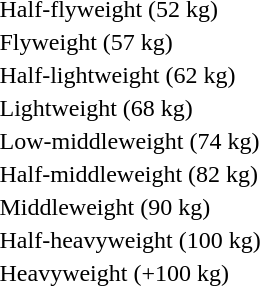<table>
<tr>
<td rowspan=2>Half-flyweight (52 kg)<br></td>
<td rowspan=2></td>
<td rowspan=2></td>
<td></td>
</tr>
<tr>
<td></td>
</tr>
<tr>
<td rowspan=2>Flyweight (57 kg)<br></td>
<td rowspan=2></td>
<td rowspan=2></td>
<td></td>
</tr>
<tr>
<td></td>
</tr>
<tr>
<td rowspan=2>Half-lightweight (62 kg)<br></td>
<td rowspan=2></td>
<td rowspan=2></td>
<td></td>
</tr>
<tr>
<td></td>
</tr>
<tr>
<td rowspan=2>Lightweight (68 kg)<br></td>
<td rowspan=2></td>
<td rowspan=2></td>
<td></td>
</tr>
<tr>
<td></td>
</tr>
<tr>
<td rowspan=2>Low-middleweight (74 kg)<br></td>
<td rowspan=2></td>
<td rowspan=2></td>
<td></td>
</tr>
<tr>
<td></td>
</tr>
<tr>
<td rowspan=2>Half-middleweight (82 kg)<br></td>
<td rowspan=2></td>
<td rowspan=2></td>
<td></td>
</tr>
<tr>
<td></td>
</tr>
<tr>
<td rowspan=2>Middleweight (90 kg)<br></td>
<td rowspan=2></td>
<td rowspan=2></td>
<td></td>
</tr>
<tr>
<td></td>
</tr>
<tr>
<td rowspan=2>Half-heavyweight (100 kg)<br></td>
<td rowspan=2></td>
<td rowspan=2></td>
<td></td>
</tr>
<tr>
<td></td>
</tr>
<tr>
<td rowspan=2>Heavyweight (+100 kg)<br></td>
<td rowspan=2></td>
<td rowspan=2></td>
<td></td>
</tr>
<tr>
<td></td>
</tr>
</table>
